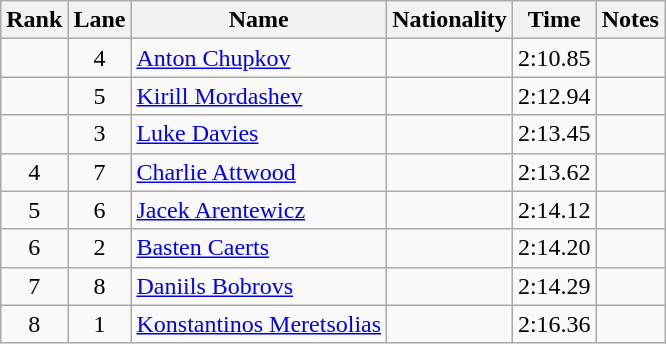<table class='wikitable sortable' style='text-align:center'>
<tr>
<th>Rank</th>
<th>Lane</th>
<th>Name</th>
<th>Nationality</th>
<th>Time</th>
<th>Notes</th>
</tr>
<tr>
<td></td>
<td>4</td>
<td align=left><a href='#'>Anton Chupkov</a></td>
<td align=left></td>
<td>2:10.85</td>
<td></td>
</tr>
<tr>
<td></td>
<td>5</td>
<td align=left><a href='#'>Kirill Mordashev</a></td>
<td align=left></td>
<td>2:12.94</td>
<td></td>
</tr>
<tr>
<td></td>
<td>3</td>
<td align=left><a href='#'>Luke Davies</a></td>
<td align=left></td>
<td>2:13.45</td>
<td></td>
</tr>
<tr>
<td>4</td>
<td>7</td>
<td align=left><a href='#'>Charlie Attwood</a></td>
<td align=left></td>
<td>2:13.62</td>
<td></td>
</tr>
<tr>
<td>5</td>
<td>6</td>
<td align=left><a href='#'>Jacek Arentewicz</a></td>
<td align=left></td>
<td>2:14.12</td>
<td></td>
</tr>
<tr>
<td>6</td>
<td>2</td>
<td align=left><a href='#'>Basten Caerts</a></td>
<td align=left></td>
<td>2:14.20</td>
<td></td>
</tr>
<tr>
<td>7</td>
<td>8</td>
<td align=left><a href='#'>Daniils Bobrovs</a></td>
<td align=left></td>
<td>2:14.29</td>
<td></td>
</tr>
<tr>
<td>8</td>
<td>1</td>
<td align=left><a href='#'>Konstantinos Meretsolias</a></td>
<td align=left></td>
<td>2:16.36</td>
<td></td>
</tr>
</table>
